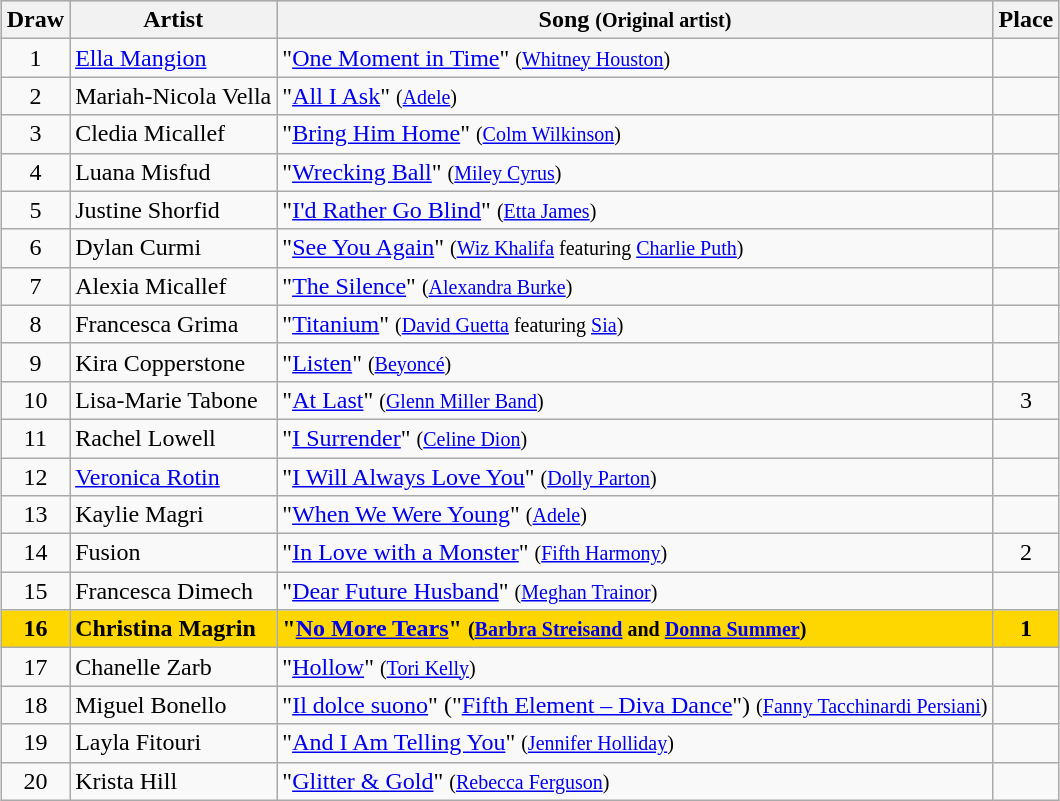<table class="sortable wikitable" style="margin: 1em auto 1em auto; text-align:center">
<tr style="background:#ccc;">
<th>Draw</th>
<th>Artist</th>
<th>Song <small>(Original artist)</small></th>
<th>Place</th>
</tr>
<tr>
<td>1</td>
<td align=left><a href='#'>Ella Mangion</a></td>
<td align=left>"<a href='#'>One Moment in Time</a>" <small>(<a href='#'>Whitney Houston</a>)</small></td>
<td></td>
</tr>
<tr>
<td>2</td>
<td align=left>Mariah-Nicola Vella</td>
<td align=left>"<a href='#'>All I Ask</a>" <small>(<a href='#'>Adele</a>)</small></td>
<td></td>
</tr>
<tr>
<td>3</td>
<td align=left>Cledia Micallef</td>
<td align=left>"<a href='#'>Bring Him Home</a>" <small>(<a href='#'>Colm Wilkinson</a>)</small></td>
<td></td>
</tr>
<tr>
<td>4</td>
<td align=left>Luana Misfud</td>
<td align=left>"<a href='#'>Wrecking Ball</a>" <small>(<a href='#'>Miley Cyrus</a>)</small></td>
<td></td>
</tr>
<tr>
<td>5</td>
<td align=left>Justine Shorfid</td>
<td align=left>"<a href='#'>I'd Rather Go Blind</a>" <small>(<a href='#'>Etta James</a>)</small></td>
<td></td>
</tr>
<tr>
<td>6</td>
<td align=left>Dylan Curmi</td>
<td align=left>"<a href='#'>See You Again</a>" <small>(<a href='#'>Wiz Khalifa</a> featuring <a href='#'>Charlie Puth</a>)</small></td>
<td></td>
</tr>
<tr>
<td>7</td>
<td align=left>Alexia Micallef</td>
<td align=left>"<a href='#'>The Silence</a>" <small>(<a href='#'>Alexandra Burke</a>)</small></td>
<td></td>
</tr>
<tr>
<td>8</td>
<td align=left>Francesca Grima</td>
<td align=left>"<a href='#'>Titanium</a>" <small>(<a href='#'>David Guetta</a> featuring <a href='#'>Sia</a>)</small></td>
<td></td>
</tr>
<tr>
<td>9</td>
<td align=left>Kira Copperstone</td>
<td align=left>"<a href='#'>Listen</a>" <small>(<a href='#'>Beyoncé</a>)</small></td>
<td></td>
</tr>
<tr>
<td>10</td>
<td align=left>Lisa-Marie Tabone</td>
<td align=left>"<a href='#'>At Last</a>" <small>(<a href='#'>Glenn Miller Band</a>)</small></td>
<td>3</td>
</tr>
<tr>
<td>11</td>
<td align=left>Rachel Lowell</td>
<td align=left>"<a href='#'>I Surrender</a>" <small>(<a href='#'>Celine Dion</a>)</small></td>
<td></td>
</tr>
<tr>
<td>12</td>
<td align=left><a href='#'>Veronica Rotin</a></td>
<td align=left>"<a href='#'>I Will Always Love You</a>" <small>(<a href='#'>Dolly Parton</a>)</small></td>
<td></td>
</tr>
<tr>
<td>13</td>
<td align=left>Kaylie Magri</td>
<td align=left>"<a href='#'>When We Were Young</a>" <small>(<a href='#'>Adele</a>)</small></td>
<td></td>
</tr>
<tr>
<td>14</td>
<td align=left>Fusion</td>
<td align=left>"<a href='#'>In Love with a Monster</a>" <small>(<a href='#'>Fifth Harmony</a>)</small></td>
<td>2</td>
</tr>
<tr>
<td>15</td>
<td align=left>Francesca Dimech</td>
<td align=left>"<a href='#'>Dear Future Husband</a>" <small>(<a href='#'>Meghan Trainor</a>)</small></td>
<td></td>
</tr>
<tr style="font-weight:bold;background:gold;">
<td>16</td>
<td align=left>Christina Magrin</td>
<td align=left>"<a href='#'>No More Tears</a>" <small>(<a href='#'>Barbra Streisand</a> and <a href='#'>Donna Summer</a>)</small></td>
<td>1</td>
</tr>
<tr>
<td>17</td>
<td align=left>Chanelle Zarb</td>
<td align=left>"<a href='#'>Hollow</a>" <small>(<a href='#'>Tori Kelly</a>)</small></td>
<td></td>
</tr>
<tr>
<td>18</td>
<td align=left>Miguel Bonello</td>
<td align=left>"<a href='#'>Il dolce suono</a>" ("<a href='#'>Fifth Element – Diva Dance</a>") <small>(<a href='#'>Fanny Tacchinardi Persiani</a>)</small></td>
<td></td>
</tr>
<tr>
<td>19</td>
<td align=left>Layla Fitouri</td>
<td align=left>"<a href='#'>And I Am Telling You</a>" <small>(<a href='#'>Jennifer Holliday</a>)</small></td>
<td></td>
</tr>
<tr>
<td>20</td>
<td align=left>Krista Hill</td>
<td align=left>"<a href='#'>Glitter & Gold</a>" <small>(<a href='#'>Rebecca Ferguson</a>)</small></td>
<td></td>
</tr>
</table>
